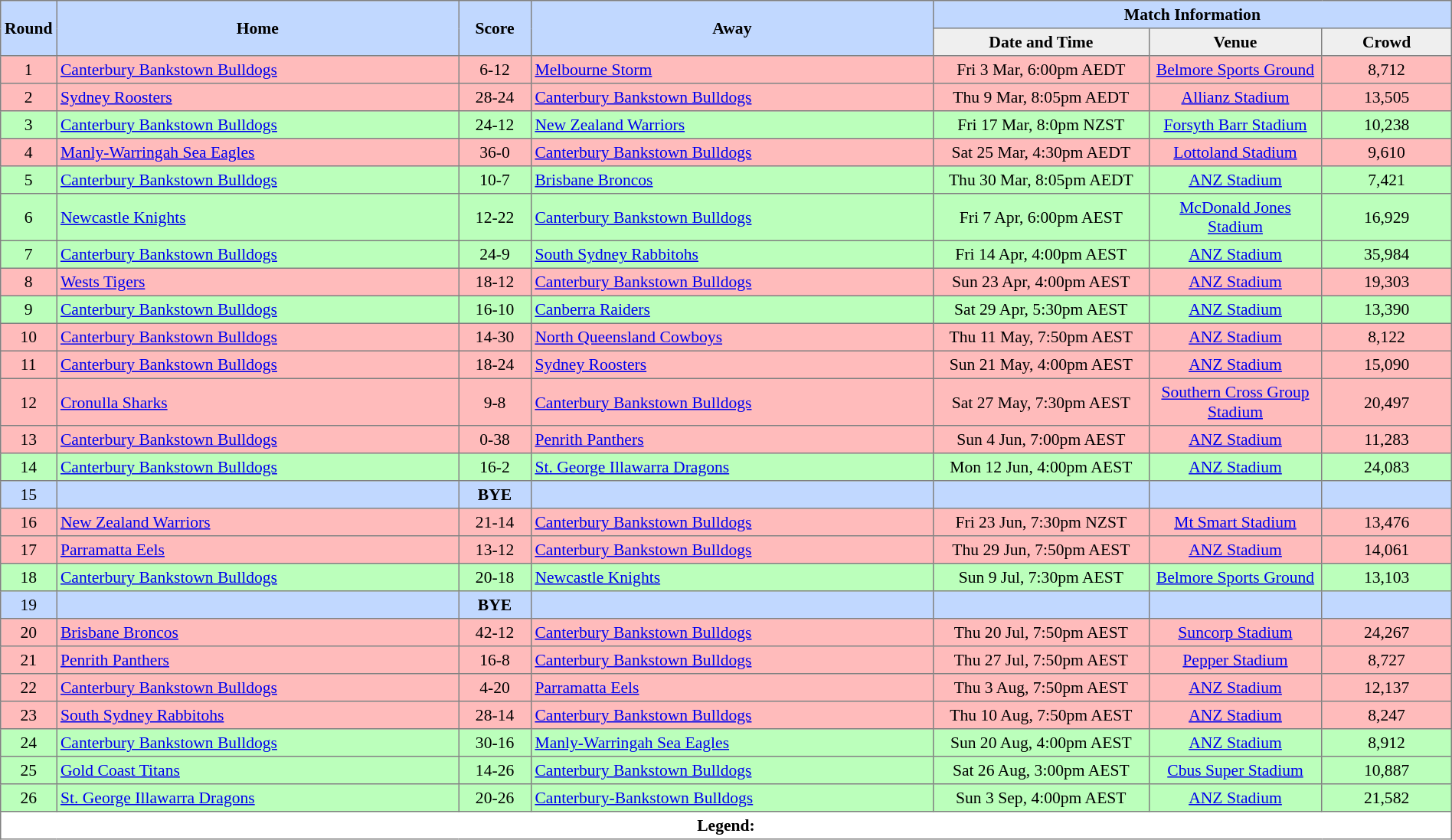<table border=1 style="border-collapse:collapse; font-size:90%; text-align:center;" cellpadding=3 cellspacing=0 width=100%>
<tr bgcolor=#C1D8FF>
<th rowspan=2 width=3%>Round</th>
<th rowspan=2 width=28%>Home</th>
<th rowspan=2 width=5%>Score</th>
<th rowspan=2 width=28%>Away</th>
<th colspan=6>Match Information</th>
</tr>
<tr bgcolor=#EFEFEF>
<th width=15%>Date and Time</th>
<th width=12%>Venue</th>
<th width=9%>Crowd</th>
</tr>
<tr bgcolor=#ffbbbb>
<td>1</td>
<td align=left> <a href='#'>Canterbury Bankstown Bulldogs</a></td>
<td>6-12 </td>
<td align=left> <a href='#'>Melbourne Storm</a></td>
<td>Fri 3 Mar, 6:00pm AEDT</td>
<td><a href='#'>Belmore Sports Ground</a></td>
<td>8,712</td>
</tr>
<tr bgcolor=#ffbbbb>
<td>2</td>
<td align=left> <a href='#'>Sydney Roosters</a></td>
<td>28-24 </td>
<td align=left> <a href='#'>Canterbury Bankstown Bulldogs</a></td>
<td>Thu 9 Mar, 8:05pm AEDT</td>
<td><a href='#'>Allianz Stadium</a></td>
<td>13,505</td>
</tr>
<tr bgcolor=#bbffbb>
<td>3</td>
<td align=left> <a href='#'>Canterbury Bankstown Bulldogs</a></td>
<td>24-12 </td>
<td align=left> <a href='#'>New Zealand Warriors</a></td>
<td>Fri 17 Mar, 8:0pm NZST</td>
<td><a href='#'>Forsyth Barr Stadium</a></td>
<td>10,238</td>
</tr>
<tr bgcolor=#ffbbbb>
<td>4</td>
<td align=left> <a href='#'>Manly-Warringah Sea Eagles</a></td>
<td>36-0 </td>
<td align=left> <a href='#'>Canterbury Bankstown Bulldogs</a></td>
<td>Sat 25 Mar, 4:30pm AEDT</td>
<td><a href='#'>Lottoland Stadium</a></td>
<td>9,610</td>
</tr>
<tr bgcolor=#bbffbb>
<td>5</td>
<td align=left> <a href='#'>Canterbury Bankstown Bulldogs</a></td>
<td>10-7 </td>
<td align=left> <a href='#'>Brisbane Broncos</a></td>
<td>Thu 30 Mar, 8:05pm AEDT</td>
<td><a href='#'>ANZ Stadium</a></td>
<td>7,421</td>
</tr>
<tr bgcolor=#bbffbb>
<td>6</td>
<td align=left> <a href='#'>Newcastle Knights</a></td>
<td>12-22 </td>
<td align=left> <a href='#'>Canterbury Bankstown Bulldogs</a></td>
<td>Fri 7 Apr, 6:00pm AEST</td>
<td><a href='#'>McDonald Jones Stadium</a></td>
<td>16,929</td>
</tr>
<tr bgcolor=#bbffbb>
<td>7</td>
<td align=left> <a href='#'>Canterbury Bankstown Bulldogs</a></td>
<td>24-9 </td>
<td align=left> <a href='#'>South Sydney Rabbitohs</a></td>
<td>Fri 14 Apr, 4:00pm AEST</td>
<td><a href='#'>ANZ Stadium</a></td>
<td>35,984</td>
</tr>
<tr bgcolor=#ffbbbb>
<td>8</td>
<td align=left> <a href='#'>Wests Tigers</a></td>
<td>18-12 </td>
<td align=left> <a href='#'>Canterbury Bankstown Bulldogs</a></td>
<td>Sun 23 Apr, 4:00pm AEST</td>
<td><a href='#'>ANZ Stadium</a></td>
<td>19,303</td>
</tr>
<tr bgcolor=bbffbb>
<td>9</td>
<td align=left> <a href='#'>Canterbury Bankstown Bulldogs</a></td>
<td>16-10 </td>
<td align=left> <a href='#'>Canberra Raiders</a></td>
<td>Sat 29 Apr, 5:30pm AEST</td>
<td><a href='#'>ANZ Stadium</a></td>
<td>13,390</td>
</tr>
<tr bgcolor=#ffbbbb>
<td>10</td>
<td align=left> <a href='#'>Canterbury Bankstown Bulldogs</a></td>
<td>14-30 </td>
<td align=left> <a href='#'>North Queensland Cowboys</a></td>
<td>Thu 11 May, 7:50pm AEST</td>
<td><a href='#'>ANZ Stadium</a></td>
<td>8,122</td>
</tr>
<tr bgcolor=#ffbbbb>
<td>11</td>
<td align=left> <a href='#'>Canterbury Bankstown Bulldogs</a></td>
<td>18-24 </td>
<td align=left> <a href='#'>Sydney Roosters</a></td>
<td>Sun 21 May, 4:00pm AEST</td>
<td><a href='#'>ANZ Stadium</a></td>
<td>15,090</td>
</tr>
<tr bgcolor=#ffbbbb>
<td>12</td>
<td align=left> <a href='#'>Cronulla Sharks</a></td>
<td>9-8 </td>
<td align=left> <a href='#'>Canterbury Bankstown Bulldogs</a></td>
<td>Sat 27 May, 7:30pm AEST</td>
<td><a href='#'>Southern Cross Group Stadium</a></td>
<td>20,497 </td>
</tr>
<tr bgcolor=#ffbbbb>
<td>13</td>
<td align=left> <a href='#'>Canterbury Bankstown Bulldogs</a></td>
<td>0-38 </td>
<td align=left> <a href='#'>Penrith Panthers</a></td>
<td>Sun 4 Jun, 7:00pm AEST</td>
<td><a href='#'>ANZ Stadium</a></td>
<td>11,283</td>
</tr>
<tr bgcolor=bbffbb>
<td>14</td>
<td align=left> <a href='#'>Canterbury Bankstown Bulldogs</a></td>
<td>16-2 </td>
<td align=left> <a href='#'>St. George Illawarra Dragons</a></td>
<td>Mon 12 Jun, 4:00pm AEST</td>
<td><a href='#'>ANZ Stadium</a></td>
<td>24,083</td>
</tr>
<tr bgcolor=#C1D8FF>
<td>15</td>
<td></td>
<td><strong>BYE</strong></td>
<td></td>
<td></td>
<td></td>
<td></td>
</tr>
<tr bgcolor=ffbbbb>
<td>16</td>
<td align=left> <a href='#'>New Zealand Warriors</a></td>
<td>21-14 </td>
<td align=left> <a href='#'>Canterbury Bankstown Bulldogs</a></td>
<td>Fri 23 Jun, 7:30pm NZST</td>
<td><a href='#'>Mt Smart Stadium</a></td>
<td>13,476</td>
</tr>
<tr bgcolor=ffbbbb>
<td>17</td>
<td align=left> <a href='#'>Parramatta Eels</a></td>
<td>13-12 </td>
<td align=left> <a href='#'>Canterbury Bankstown Bulldogs</a></td>
<td>Thu 29 Jun, 7:50pm AEST</td>
<td><a href='#'>ANZ Stadium</a></td>
<td>14,061</td>
</tr>
<tr bgcolor=bbffbb>
<td>18</td>
<td align=left> <a href='#'>Canterbury Bankstown Bulldogs</a></td>
<td>20-18 </td>
<td align=left> <a href='#'>Newcastle Knights</a></td>
<td>Sun 9 Jul, 7:30pm AEST</td>
<td><a href='#'>Belmore Sports Ground</a></td>
<td>13,103</td>
</tr>
<tr bgcolor=#C1D8FF>
<td>19</td>
<td></td>
<td><strong>BYE</strong></td>
<td></td>
<td></td>
<td></td>
<td></td>
</tr>
<tr bgcolor=ffbbbb>
<td>20</td>
<td align=left> <a href='#'>Brisbane Broncos</a></td>
<td>42-12 </td>
<td align=left> <a href='#'>Canterbury Bankstown Bulldogs</a></td>
<td>Thu 20 Jul, 7:50pm AEST</td>
<td><a href='#'>Suncorp Stadium</a></td>
<td>24,267</td>
</tr>
<tr bgcolor=ffbbbb>
<td>21</td>
<td align=left> <a href='#'>Penrith Panthers</a></td>
<td>16-8 </td>
<td align=left> <a href='#'>Canterbury Bankstown Bulldogs</a></td>
<td>Thu 27 Jul, 7:50pm AEST</td>
<td><a href='#'>Pepper Stadium</a></td>
<td>8,727</td>
</tr>
<tr bgcolor=ffbbbb>
<td>22</td>
<td align=left> <a href='#'>Canterbury Bankstown Bulldogs</a></td>
<td>4-20 </td>
<td align=left> <a href='#'>Parramatta Eels</a></td>
<td>Thu 3 Aug, 7:50pm AEST</td>
<td><a href='#'>ANZ Stadium</a></td>
<td>12,137</td>
</tr>
<tr bgcolor=ffbbbb>
<td>23</td>
<td align=left> <a href='#'>South Sydney Rabbitohs</a></td>
<td>28-14 </td>
<td align=left> <a href='#'>Canterbury Bankstown Bulldogs</a></td>
<td>Thu 10 Aug, 7:50pm AEST</td>
<td><a href='#'>ANZ Stadium</a></td>
<td>8,247</td>
</tr>
<tr bgcolor=bbffbb>
<td>24</td>
<td align=left> <a href='#'>Canterbury Bankstown Bulldogs</a></td>
<td>30-16 </td>
<td align=left> <a href='#'>Manly-Warringah Sea Eagles</a></td>
<td>Sun 20 Aug, 4:00pm AEST</td>
<td><a href='#'>ANZ Stadium</a></td>
<td>8,912</td>
</tr>
<tr bgcolor=bbffbb>
<td>25</td>
<td align=left> <a href='#'>Gold Coast Titans</a></td>
<td>14-26 </td>
<td align=left> <a href='#'>Canterbury Bankstown Bulldogs</a></td>
<td>Sat 26 Aug, 3:00pm AEST</td>
<td><a href='#'>Cbus Super Stadium</a></td>
<td>10,887</td>
</tr>
<tr bgcolor=bbffbb>
<td>26</td>
<td align=left> <a href='#'>St. George Illawarra Dragons</a></td>
<td>20-26 </td>
<td align=left> <a href='#'>Canterbury-Bankstown Bulldogs</a></td>
<td>Sun 3 Sep, 4:00pm AEST</td>
<td><a href='#'>ANZ Stadium</a></td>
<td>21,582</td>
</tr>
<tr>
<th colspan="11"><strong>Legend</strong>:    </th>
</tr>
</table>
